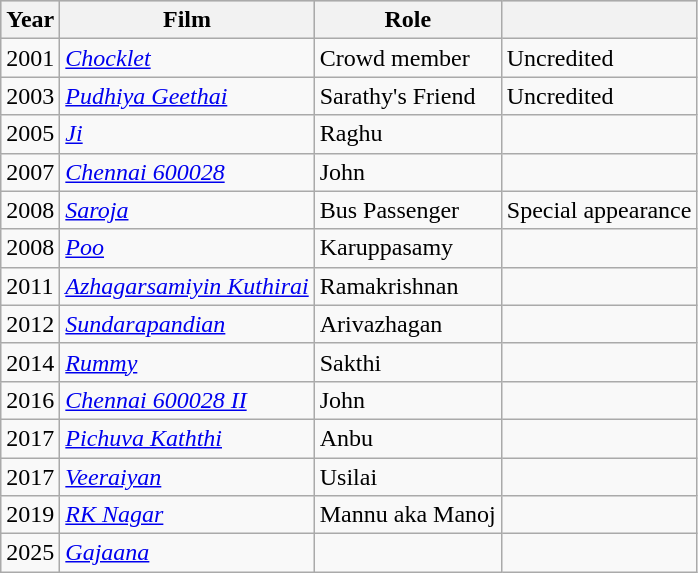<table class="wikitable sortable">
<tr style="background:#ccc; text-align:center;">
<th>Year</th>
<th>Film</th>
<th>Role</th>
<th></th>
</tr>
<tr>
<td>2001</td>
<td><em><a href='#'>Chocklet</a></em></td>
<td>Crowd member</td>
<td>Uncredited</td>
</tr>
<tr>
<td>2003</td>
<td><em><a href='#'>Pudhiya Geethai</a></em></td>
<td>Sarathy's Friend</td>
<td>Uncredited</td>
</tr>
<tr>
<td>2005</td>
<td><em><a href='#'>Ji</a></em></td>
<td>Raghu</td>
<td></td>
</tr>
<tr>
<td>2007</td>
<td><em><a href='#'>Chennai 600028</a></em></td>
<td>John</td>
<td></td>
</tr>
<tr>
<td>2008</td>
<td><em><a href='#'>Saroja</a></em></td>
<td>Bus Passenger</td>
<td>Special appearance</td>
</tr>
<tr>
<td>2008</td>
<td><em><a href='#'>Poo</a></em></td>
<td>Karuppasamy</td>
<td></td>
</tr>
<tr>
<td>2011</td>
<td><em><a href='#'>Azhagarsamiyin Kuthirai</a></em></td>
<td>Ramakrishnan</td>
<td></td>
</tr>
<tr>
<td>2012</td>
<td><em><a href='#'>Sundarapandian</a></em></td>
<td>Arivazhagan</td>
<td></td>
</tr>
<tr>
<td>2014</td>
<td><em><a href='#'>Rummy</a></em></td>
<td>Sakthi</td>
<td></td>
</tr>
<tr>
<td>2016</td>
<td><em><a href='#'>Chennai 600028 II</a></em></td>
<td>John</td>
<td></td>
</tr>
<tr>
<td>2017</td>
<td><em><a href='#'>Pichuva Kaththi</a></em></td>
<td>Anbu</td>
<td></td>
</tr>
<tr>
<td>2017</td>
<td><em><a href='#'>Veeraiyan</a></em></td>
<td>Usilai</td>
<td></td>
</tr>
<tr>
<td>2019</td>
<td><em><a href='#'>RK Nagar</a></em></td>
<td>Mannu aka Manoj</td>
<td></td>
</tr>
<tr>
<td>2025</td>
<td><em><a href='#'>Gajaana</a></em></td>
<td></td>
<td></td>
</tr>
</table>
